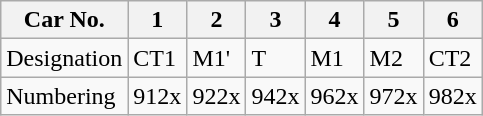<table class="wikitable">
<tr>
<th>Car No.</th>
<th>1</th>
<th>2</th>
<th>3</th>
<th>4</th>
<th>5</th>
<th>6</th>
</tr>
<tr>
<td>Designation</td>
<td>CT1</td>
<td>M1'</td>
<td>T</td>
<td>M1</td>
<td>M2</td>
<td>CT2</td>
</tr>
<tr>
<td>Numbering</td>
<td>912x</td>
<td>922x</td>
<td>942x</td>
<td>962x</td>
<td>972x</td>
<td>982x</td>
</tr>
</table>
